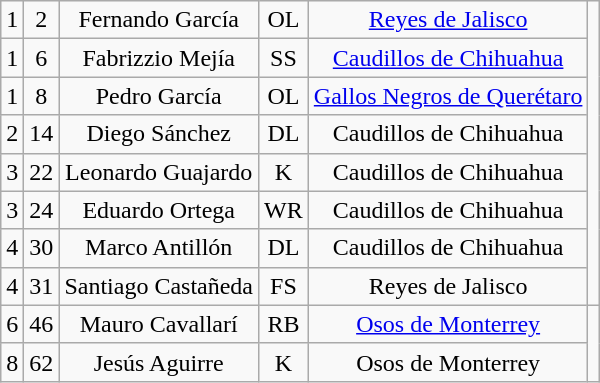<table class="wikitable" style="text-align:center">
<tr>
<td>1</td>
<td>2</td>
<td>Fernando García</td>
<td>OL</td>
<td><a href='#'>Reyes de Jalisco</a></td>
<td rowspan=8></td>
</tr>
<tr>
<td>1</td>
<td>6</td>
<td>Fabrizzio Mejía</td>
<td>SS</td>
<td><a href='#'>Caudillos de Chihuahua</a></td>
</tr>
<tr>
<td>1</td>
<td>8</td>
<td>Pedro García</td>
<td>OL</td>
<td><a href='#'>Gallos Negros de Querétaro</a></td>
</tr>
<tr>
<td>2</td>
<td>14</td>
<td>Diego Sánchez</td>
<td>DL</td>
<td>Caudillos de Chihuahua</td>
</tr>
<tr>
<td>3</td>
<td>22</td>
<td>Leonardo Guajardo</td>
<td>K</td>
<td>Caudillos de Chihuahua</td>
</tr>
<tr>
<td>3</td>
<td>24</td>
<td>Eduardo Ortega</td>
<td>WR</td>
<td>Caudillos de Chihuahua</td>
</tr>
<tr>
<td>4</td>
<td>30</td>
<td>Marco Antillón</td>
<td>DL</td>
<td>Caudillos de Chihuahua</td>
</tr>
<tr>
<td>4</td>
<td>31</td>
<td>Santiago Castañeda</td>
<td>FS</td>
<td>Reyes de Jalisco</td>
</tr>
<tr>
<td>6</td>
<td>46</td>
<td>Mauro Cavallarí</td>
<td>RB</td>
<td><a href='#'>Osos de Monterrey</a></td>
<td rowspan=2></td>
</tr>
<tr>
<td>8</td>
<td>62</td>
<td>Jesús Aguirre</td>
<td>K</td>
<td>Osos de Monterrey</td>
</tr>
</table>
